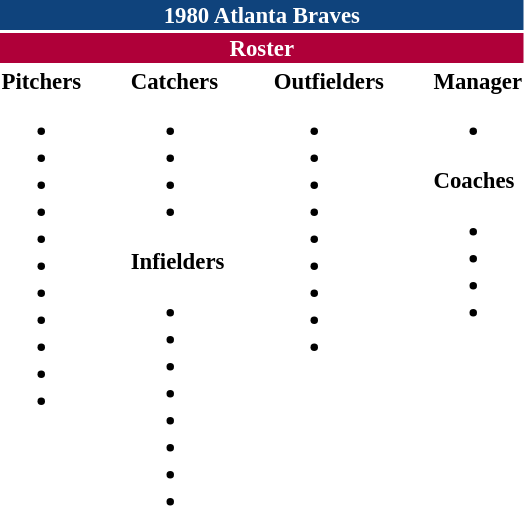<table class="toccolours" style="font-size: 95%;">
<tr>
<th colspan="10" style="background-color: #0f437c; color: white; text-align: center;">1980 Atlanta Braves</th>
</tr>
<tr>
<td colspan="10" style="background-color: #af0039; color: white; text-align: center;"><strong>Roster</strong></td>
</tr>
<tr>
<td valign="top"><strong>Pitchers</strong><br><ul><li></li><li></li><li></li><li></li><li></li><li></li><li></li><li></li><li></li><li></li><li></li></ul></td>
<td width="25px"></td>
<td valign="top"><strong>Catchers</strong><br><ul><li></li><li></li><li></li><li></li></ul><strong>Infielders</strong><ul><li></li><li></li><li></li><li></li><li></li><li></li><li></li><li></li></ul></td>
<td width="25px"></td>
<td valign="top"><strong>Outfielders</strong><br><ul><li></li><li></li><li></li><li></li><li></li><li></li><li></li><li></li><li></li></ul></td>
<td width="25px"></td>
<td valign="top"><strong>Manager</strong><br><ul><li></li></ul><strong>Coaches</strong><ul><li></li><li></li><li></li><li></li></ul></td>
</tr>
</table>
